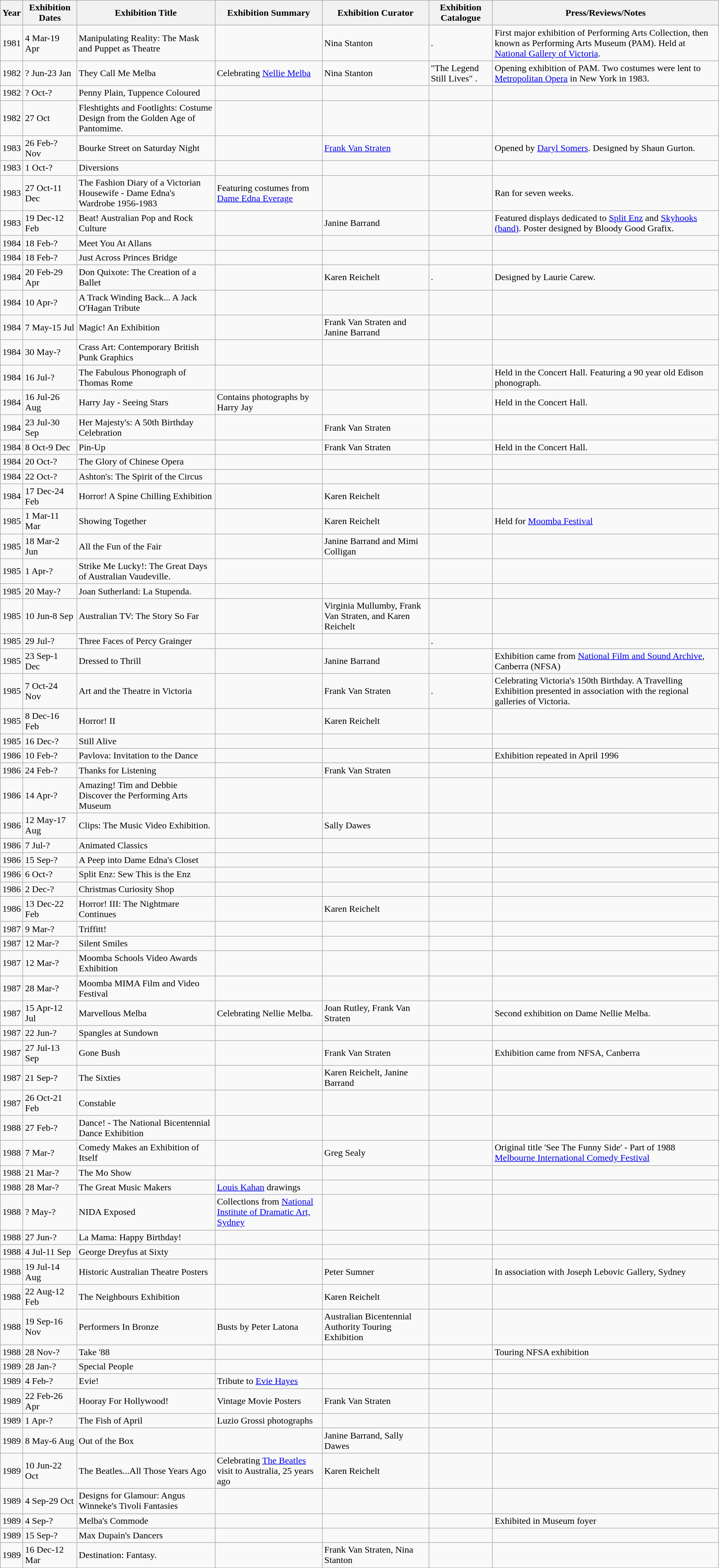<table class="wikitable">
<tr>
<th>Year</th>
<th>Exhibition Dates</th>
<th>Exhibition Title</th>
<th>Exhibition Summary</th>
<th>Exhibition Curator</th>
<th>Exhibition Catalogue</th>
<th>Press/Reviews/Notes</th>
</tr>
<tr>
<td>1981</td>
<td>4 Mar-19 Apr</td>
<td>Manipulating Reality: The Mask and Puppet as Theatre</td>
<td></td>
<td>Nina Stanton</td>
<td>.</td>
<td>First major exhibition of Performing Arts Collection, then known as Performing Arts Museum (PAM). Held at <a href='#'>National Gallery of Victoria</a>.</td>
</tr>
<tr>
<td>1982</td>
<td>? Jun-23 Jan</td>
<td>They Call Me Melba</td>
<td>Celebrating <a href='#'>Nellie Melba</a></td>
<td>Nina Stanton</td>
<td>"The Legend Still Lives" .</td>
<td>Opening exhibition of PAM. Two costumes were lent to <a href='#'>Metropolitan Opera</a> in New York in 1983.</td>
</tr>
<tr>
<td>1982</td>
<td>? Oct-?</td>
<td>Penny Plain, Tuppence Coloured</td>
<td></td>
<td></td>
<td></td>
<td></td>
</tr>
<tr>
<td>1982</td>
<td>27 Oct</td>
<td>Fleshtights and Footlights: Costume Design from the Golden Age of Pantomime.</td>
<td></td>
<td></td>
<td></td>
<td></td>
</tr>
<tr>
<td>1983</td>
<td>26 Feb-? Nov</td>
<td>Bourke Street on Saturday Night</td>
<td></td>
<td><a href='#'>Frank Van Straten</a></td>
<td></td>
<td>Opened by <a href='#'>Daryl Somers</a>. Designed by Shaun Gurton.</td>
</tr>
<tr>
<td>1983</td>
<td>1 Oct-?</td>
<td>Diversions</td>
<td></td>
<td></td>
<td></td>
<td></td>
</tr>
<tr>
<td>1983</td>
<td>27 Oct-11 Dec</td>
<td>The Fashion Diary of a Victorian Housewife - Dame Edna's Wardrobe 1956-1983</td>
<td>Featuring costumes from <a href='#'>Dame Edna Everage</a></td>
<td></td>
<td></td>
<td>Ran for seven weeks.</td>
</tr>
<tr>
<td>1983</td>
<td>19 Dec-12 Feb</td>
<td>Beat! Australian Pop and Rock Culture</td>
<td></td>
<td>Janine Barrand</td>
<td></td>
<td>Featured displays dedicated to <a href='#'>Split Enz</a> and <a href='#'>Skyhooks (band)</a>. Poster designed by Bloody Good Grafix.</td>
</tr>
<tr>
<td>1984</td>
<td>18 Feb-?</td>
<td>Meet You At Allans</td>
<td></td>
<td></td>
<td></td>
<td></td>
</tr>
<tr>
<td>1984</td>
<td>18 Feb-?</td>
<td>Just Across Princes Bridge</td>
<td></td>
<td></td>
<td></td>
<td></td>
</tr>
<tr>
<td>1984</td>
<td>20 Feb-29 Apr</td>
<td>Don Quixote: The Creation of a Ballet</td>
<td></td>
<td>Karen Reichelt</td>
<td>.</td>
<td>Designed by Laurie Carew.</td>
</tr>
<tr>
<td>1984</td>
<td>10 Apr-?</td>
<td>A Track Winding Back... A Jack O'Hagan Tribute</td>
<td></td>
<td></td>
<td></td>
<td></td>
</tr>
<tr>
<td>1984</td>
<td>7 May-15 Jul</td>
<td>Magic! An Exhibition</td>
<td></td>
<td>Frank Van Straten and Janine Barrand</td>
<td></td>
<td></td>
</tr>
<tr>
<td>1984</td>
<td>30 May-?</td>
<td>Crass Art: Contemporary British Punk Graphics</td>
<td></td>
<td></td>
<td></td>
<td></td>
</tr>
<tr>
<td>1984</td>
<td>16 Jul-?</td>
<td>The Fabulous Phonograph of Thomas Rome</td>
<td></td>
<td></td>
<td></td>
<td>Held in the Concert Hall. Featuring a 90 year old Edison phonograph.</td>
</tr>
<tr>
<td>1984</td>
<td>16 Jul-26 Aug</td>
<td>Harry Jay - Seeing Stars</td>
<td>Contains photographs by Harry Jay</td>
<td></td>
<td></td>
<td>Held in the Concert Hall.</td>
</tr>
<tr>
<td>1984</td>
<td>23 Jul-30 Sep</td>
<td>Her Majesty's: A 50th Birthday Celebration</td>
<td></td>
<td>Frank Van Straten</td>
<td></td>
<td></td>
</tr>
<tr>
<td>1984</td>
<td>8 Oct-9 Dec</td>
<td>Pin-Up</td>
<td></td>
<td>Frank Van Straten</td>
<td></td>
<td>Held in the Concert Hall.</td>
</tr>
<tr>
<td>1984</td>
<td>20 Oct-?</td>
<td>The Glory of Chinese Opera</td>
<td></td>
<td></td>
<td></td>
<td></td>
</tr>
<tr>
<td>1984</td>
<td>22 Oct-?</td>
<td>Ashton's: The Spirit of the Circus</td>
<td></td>
<td></td>
<td></td>
<td></td>
</tr>
<tr>
<td>1984</td>
<td>17 Dec-24 Feb</td>
<td>Horror! A Spine Chilling Exhibition</td>
<td></td>
<td>Karen Reichelt</td>
<td></td>
<td></td>
</tr>
<tr>
<td>1985</td>
<td>1 Mar-11 Mar</td>
<td>Showing Together</td>
<td></td>
<td>Karen Reichelt</td>
<td></td>
<td>Held for <a href='#'>Moomba Festival</a></td>
</tr>
<tr>
<td>1985</td>
<td>18 Mar-2 Jun</td>
<td>All the Fun of the Fair</td>
<td></td>
<td>Janine Barrand and Mimi Colligan</td>
<td></td>
<td></td>
</tr>
<tr>
<td>1985</td>
<td>1 Apr-?</td>
<td>Strike Me Lucky!: The Great Days of Australian Vaudeville.</td>
<td></td>
<td></td>
<td></td>
<td></td>
</tr>
<tr>
<td>1985</td>
<td>20 May-?</td>
<td>Joan Sutherland: La Stupenda.</td>
<td></td>
<td></td>
<td></td>
<td></td>
</tr>
<tr>
<td>1985</td>
<td>10 Jun-8 Sep</td>
<td>Australian TV: The Story So Far</td>
<td></td>
<td>Virginia Mullumby, Frank Van Straten, and Karen Reichelt</td>
<td></td>
<td></td>
</tr>
<tr>
<td>1985</td>
<td>29 Jul-?</td>
<td>Three Faces of Percy Grainger</td>
<td></td>
<td></td>
<td>.</td>
<td></td>
</tr>
<tr>
<td>1985</td>
<td>23 Sep-1 Dec</td>
<td>Dressed to Thrill</td>
<td></td>
<td>Janine Barrand</td>
<td></td>
<td>Exhibition came from <a href='#'>National Film and Sound Archive</a>, Canberra (NFSA)</td>
</tr>
<tr>
<td>1985</td>
<td>7 Oct-24 Nov</td>
<td>Art and the Theatre in Victoria</td>
<td></td>
<td>Frank Van Straten</td>
<td>.</td>
<td>Celebrating Victoria's 150th Birthday. A Travelling Exhibition presented in association with the regional galleries of Victoria.</td>
</tr>
<tr>
<td>1985</td>
<td>8 Dec-16 Feb</td>
<td>Horror! II</td>
<td></td>
<td>Karen Reichelt</td>
<td></td>
<td></td>
</tr>
<tr>
<td>1985</td>
<td>16 Dec-?</td>
<td>Still Alive</td>
<td></td>
<td></td>
<td></td>
<td></td>
</tr>
<tr>
<td>1986</td>
<td>10 Feb-?</td>
<td>Pavlova: Invitation to the Dance</td>
<td></td>
<td></td>
<td></td>
<td>Exhibition repeated in April 1996</td>
</tr>
<tr>
<td>1986</td>
<td>24 Feb-?</td>
<td>Thanks for Listening</td>
<td></td>
<td>Frank Van Straten</td>
<td></td>
<td></td>
</tr>
<tr>
<td>1986</td>
<td>14 Apr-?</td>
<td>Amazing! Tim and Debbie Discover the Performing Arts Museum</td>
<td></td>
<td></td>
<td></td>
<td></td>
</tr>
<tr>
<td>1986</td>
<td>12 May-17 Aug</td>
<td>Clips: The Music Video Exhibition.</td>
<td></td>
<td>Sally Dawes</td>
<td></td>
<td></td>
</tr>
<tr>
<td>1986</td>
<td>7 Jul-?</td>
<td>Animated Classics</td>
<td></td>
<td></td>
<td></td>
<td></td>
</tr>
<tr>
<td>1986</td>
<td>15 Sep-?</td>
<td>A Peep into Dame Edna's Closet</td>
<td></td>
<td></td>
<td></td>
<td></td>
</tr>
<tr>
<td>1986</td>
<td>6 Oct-?</td>
<td>Split Enz: Sew This is the Enz</td>
<td></td>
<td></td>
<td></td>
<td></td>
</tr>
<tr>
<td>1986</td>
<td>2 Dec-?</td>
<td>Christmas Curiosity Shop</td>
<td></td>
<td></td>
<td></td>
<td></td>
</tr>
<tr>
<td>1986</td>
<td>13 Dec-22 Feb</td>
<td>Horror! III: The Nightmare Continues</td>
<td></td>
<td>Karen Reichelt</td>
<td></td>
<td></td>
</tr>
<tr>
<td>1987</td>
<td>9 Mar-?</td>
<td>Triffitt!</td>
<td></td>
<td></td>
<td></td>
<td></td>
</tr>
<tr>
<td>1987</td>
<td>12 Mar-?</td>
<td>Silent Smiles</td>
<td></td>
<td></td>
<td></td>
<td></td>
</tr>
<tr>
<td>1987</td>
<td>12 Mar-?</td>
<td>Moomba Schools Video Awards Exhibition</td>
<td></td>
<td></td>
<td></td>
<td></td>
</tr>
<tr>
<td>1987</td>
<td>28 Mar-?</td>
<td>Moomba MIMA Film and Video Festival</td>
<td></td>
<td></td>
<td></td>
<td></td>
</tr>
<tr>
<td>1987</td>
<td>15 Apr-12 Jul</td>
<td>Marvellous Melba</td>
<td>Celebrating Nellie Melba.</td>
<td>Joan Rutley, Frank Van Straten</td>
<td></td>
<td>Second exhibition on Dame Nellie Melba.</td>
</tr>
<tr>
<td>1987</td>
<td>22 Jun-?</td>
<td>Spangles at Sundown</td>
<td></td>
<td></td>
<td></td>
<td></td>
</tr>
<tr>
<td>1987</td>
<td>27 Jul-13 Sep</td>
<td>Gone Bush</td>
<td></td>
<td>Frank Van Straten</td>
<td></td>
<td>Exhibition came from NFSA, Canberra</td>
</tr>
<tr>
<td>1987</td>
<td>21 Sep-?</td>
<td>The Sixties</td>
<td></td>
<td>Karen Reichelt, Janine Barrand</td>
<td></td>
<td></td>
</tr>
<tr>
<td>1987</td>
<td>26 Oct-21 Feb</td>
<td>Constable</td>
<td></td>
<td></td>
<td></td>
<td></td>
</tr>
<tr>
<td>1988</td>
<td>27 Feb-?</td>
<td>Dance! - The National Bicentennial Dance Exhibition</td>
<td></td>
<td></td>
<td></td>
<td></td>
</tr>
<tr>
<td>1988</td>
<td>7 Mar-?</td>
<td>Comedy Makes an Exhibition of Itself</td>
<td></td>
<td>Greg Sealy</td>
<td></td>
<td>Original title 'See The Funny Side' - Part of 1988 <a href='#'>Melbourne International Comedy Festival</a></td>
</tr>
<tr>
<td>1988</td>
<td>21 Mar-?</td>
<td>The Mo Show</td>
<td></td>
<td></td>
<td></td>
<td></td>
</tr>
<tr>
<td>1988</td>
<td>28 Mar-?</td>
<td>The Great Music Makers</td>
<td><a href='#'>Louis Kahan</a> drawings</td>
<td></td>
<td></td>
<td></td>
</tr>
<tr>
<td>1988</td>
<td>? May-?</td>
<td>NIDA Exposed</td>
<td>Collections from <a href='#'>National Institute of Dramatic Art, Sydney</a></td>
<td></td>
<td></td>
<td></td>
</tr>
<tr>
<td>1988</td>
<td>27 Jun-?</td>
<td>La Mama: Happy Birthday!</td>
<td></td>
<td></td>
<td></td>
<td></td>
</tr>
<tr>
<td>1988</td>
<td>4 Jul-11 Sep</td>
<td>George Dreyfus at Sixty</td>
<td></td>
<td></td>
<td></td>
<td></td>
</tr>
<tr>
<td>1988</td>
<td>19 Jul-14 Aug</td>
<td>Historic Australian Theatre Posters</td>
<td></td>
<td>Peter Sumner</td>
<td></td>
<td>In association with Joseph Lebovic Gallery, Sydney</td>
</tr>
<tr>
<td>1988</td>
<td>22 Aug-12 Feb</td>
<td>The Neighbours Exhibition</td>
<td></td>
<td>Karen Reichelt</td>
<td></td>
<td></td>
</tr>
<tr>
<td>1988</td>
<td>19 Sep-16 Nov</td>
<td>Performers In Bronze</td>
<td>Busts by Peter Latona</td>
<td>Australian Bicentennial Authority   Touring Exhibition</td>
<td></td>
<td></td>
</tr>
<tr>
<td>1988</td>
<td>28 Nov-?</td>
<td>Take '88</td>
<td></td>
<td></td>
<td></td>
<td>Touring NFSA exhibition</td>
</tr>
<tr>
<td>1989</td>
<td>28 Jan-?</td>
<td>Special People</td>
<td></td>
<td></td>
<td></td>
<td></td>
</tr>
<tr>
<td>1989</td>
<td>4 Feb-?</td>
<td>Evie!</td>
<td>Tribute to <a href='#'>Evie Hayes</a></td>
<td></td>
<td></td>
<td></td>
</tr>
<tr>
<td>1989</td>
<td>22 Feb-26 Apr</td>
<td>Hooray For Hollywood!</td>
<td>Vintage Movie Posters</td>
<td>Frank Van Straten</td>
<td></td>
<td></td>
</tr>
<tr>
<td>1989</td>
<td>1 Apr-?</td>
<td>The Fish of April</td>
<td>Luzio Grossi photographs</td>
<td></td>
<td></td>
<td></td>
</tr>
<tr>
<td>1989</td>
<td>8 May-6 Aug</td>
<td>Out of the Box</td>
<td></td>
<td>Janine Barrand, Sally Dawes</td>
<td></td>
<td></td>
</tr>
<tr>
<td>1989</td>
<td>10 Jun-22 Oct</td>
<td>The Beatles...All Those Years Ago</td>
<td>Celebrating <a href='#'>The Beatles</a> visit to Australia, 25 years ago</td>
<td>Karen Reichelt</td>
<td></td>
<td></td>
</tr>
<tr>
<td>1989</td>
<td>4 Sep-29 Oct</td>
<td>Designs for Glamour: Angus Winneke's Tivoli Fantasies</td>
<td></td>
<td></td>
<td></td>
<td></td>
</tr>
<tr>
<td>1989</td>
<td>4 Sep-?</td>
<td>Melba's Commode</td>
<td></td>
<td></td>
<td></td>
<td>Exhibited in Museum foyer</td>
</tr>
<tr>
<td>1989</td>
<td>15 Sep-?</td>
<td>Max Dupain's Dancers</td>
<td></td>
<td></td>
<td></td>
<td></td>
</tr>
<tr>
<td>1989</td>
<td>16 Dec-12 Mar</td>
<td>Destination: Fantasy.</td>
<td></td>
<td>Frank Van Straten, Nina Stanton</td>
<td></td>
<td></td>
</tr>
</table>
